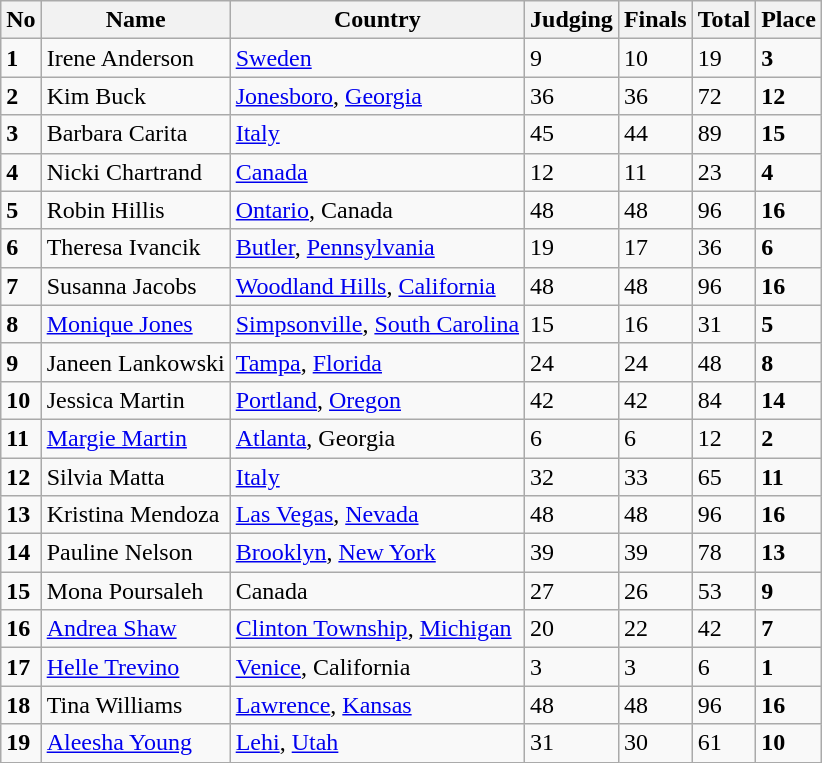<table class="wikitable">
<tr>
<th>No</th>
<th>Name</th>
<th>Country</th>
<th>Judging</th>
<th>Finals</th>
<th>Total</th>
<th>Place</th>
</tr>
<tr>
<td><strong>1</strong></td>
<td>Irene Anderson</td>
<td> <a href='#'>Sweden</a></td>
<td>9</td>
<td>10</td>
<td>19</td>
<td><strong>3</strong></td>
</tr>
<tr>
<td><strong>2</strong></td>
<td>Kim Buck</td>
<td> <a href='#'>Jonesboro</a>, <a href='#'>Georgia</a></td>
<td>36</td>
<td>36</td>
<td>72</td>
<td><strong>12</strong></td>
</tr>
<tr>
<td><strong>3</strong></td>
<td>Barbara Carita</td>
<td> <a href='#'>Italy</a></td>
<td>45</td>
<td>44</td>
<td>89</td>
<td><strong>15</strong></td>
</tr>
<tr>
<td><strong>4</strong></td>
<td>Nicki Chartrand</td>
<td> <a href='#'>Canada</a></td>
<td>12</td>
<td>11</td>
<td>23</td>
<td><strong>4</strong></td>
</tr>
<tr>
<td><strong>5</strong></td>
<td>Robin Hillis</td>
<td> <a href='#'>Ontario</a>, Canada</td>
<td>48</td>
<td>48</td>
<td>96</td>
<td><strong>16</strong></td>
</tr>
<tr>
<td><strong>6</strong></td>
<td>Theresa Ivancik</td>
<td> <a href='#'>Butler</a>, <a href='#'>Pennsylvania</a></td>
<td>19</td>
<td>17</td>
<td>36</td>
<td><strong>6</strong></td>
</tr>
<tr>
<td><strong>7</strong></td>
<td>Susanna Jacobs</td>
<td> <a href='#'>Woodland Hills</a>, <a href='#'>California</a></td>
<td>48</td>
<td>48</td>
<td>96</td>
<td><strong>16</strong></td>
</tr>
<tr>
<td><strong>8</strong></td>
<td><a href='#'>Monique Jones</a></td>
<td> <a href='#'>Simpsonville</a>, <a href='#'>South Carolina</a></td>
<td>15</td>
<td>16</td>
<td>31</td>
<td><strong>5</strong></td>
</tr>
<tr>
<td><strong>9</strong></td>
<td>Janeen Lankowski</td>
<td> <a href='#'>Tampa</a>, <a href='#'>Florida</a></td>
<td>24</td>
<td>24</td>
<td>48</td>
<td><strong>8</strong></td>
</tr>
<tr>
<td><strong>10</strong></td>
<td>Jessica Martin</td>
<td> <a href='#'>Portland</a>, <a href='#'>Oregon</a></td>
<td>42</td>
<td>42</td>
<td>84</td>
<td><strong>14</strong></td>
</tr>
<tr>
<td><strong>11</strong></td>
<td><a href='#'>Margie Martin</a></td>
<td> <a href='#'>Atlanta</a>, Georgia</td>
<td>6</td>
<td>6</td>
<td>12</td>
<td><strong>2</strong></td>
</tr>
<tr>
<td><strong>12</strong></td>
<td>Silvia Matta</td>
<td> <a href='#'>Italy</a></td>
<td>32</td>
<td>33</td>
<td>65</td>
<td><strong>11</strong></td>
</tr>
<tr>
<td><strong>13</strong></td>
<td>Kristina Mendoza</td>
<td> <a href='#'>Las Vegas</a>, <a href='#'>Nevada</a></td>
<td>48</td>
<td>48</td>
<td>96</td>
<td><strong>16</strong></td>
</tr>
<tr>
<td><strong>14</strong></td>
<td>Pauline Nelson</td>
<td> <a href='#'>Brooklyn</a>, <a href='#'>New York</a></td>
<td>39</td>
<td>39</td>
<td>78</td>
<td><strong>13</strong></td>
</tr>
<tr>
<td><strong>15</strong></td>
<td>Mona Poursaleh</td>
<td> Canada</td>
<td>27</td>
<td>26</td>
<td>53</td>
<td><strong>9</strong></td>
</tr>
<tr>
<td><strong>16</strong></td>
<td><a href='#'>Andrea Shaw</a></td>
<td> <a href='#'>Clinton Township</a>, <a href='#'>Michigan</a></td>
<td>20</td>
<td>22</td>
<td>42</td>
<td><strong>7</strong></td>
</tr>
<tr>
<td><strong>17</strong></td>
<td><a href='#'>Helle Trevino</a></td>
<td> <a href='#'>Venice</a>, California</td>
<td>3</td>
<td>3</td>
<td>6</td>
<td><strong>1</strong></td>
</tr>
<tr>
<td><strong>18</strong></td>
<td>Tina Williams</td>
<td> <a href='#'>Lawrence</a>, <a href='#'>Kansas</a></td>
<td>48</td>
<td>48</td>
<td>96</td>
<td><strong>16</strong></td>
</tr>
<tr>
<td><strong>19</strong></td>
<td><a href='#'>Aleesha Young</a></td>
<td> <a href='#'>Lehi</a>, <a href='#'>Utah</a></td>
<td>31</td>
<td>30</td>
<td>61</td>
<td><strong>10</strong></td>
</tr>
</table>
